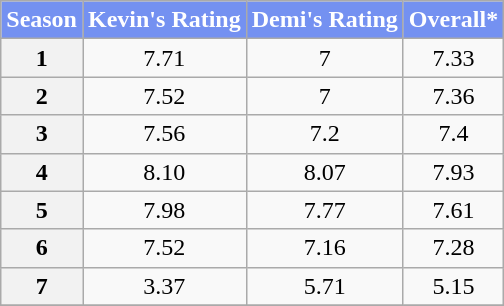<table class="wikitable plainrowheaders" style="text-align:center;">
<tr>
<th style="color:white; background-color: #7491F1">Season</th>
<th style="color:white; background-color: #7491F1">Kevin's Rating</th>
<th style="color:white; background-color: #7491F1">Demi's Rating</th>
<th style="color:white; background-color: #7491F1">Overall*</th>
</tr>
<tr>
<th>1</th>
<td>7.71</td>
<td>7</td>
<td>7.33</td>
</tr>
<tr>
<th>2</th>
<td>7.52</td>
<td>7</td>
<td>7.36</td>
</tr>
<tr>
<th>3</th>
<td>7.56</td>
<td>7.2</td>
<td>7.4</td>
</tr>
<tr>
<th>4</th>
<td>8.10</td>
<td>8.07</td>
<td>7.93</td>
</tr>
<tr>
<th>5</th>
<td>7.98</td>
<td>7.77</td>
<td>7.61</td>
</tr>
<tr>
<th>6</th>
<td>7.52</td>
<td>7.16</td>
<td>7.28</td>
</tr>
<tr>
<th>7</th>
<td>3.37</td>
<td>5.71</td>
<td>5.15</td>
</tr>
<tr>
</tr>
</table>
